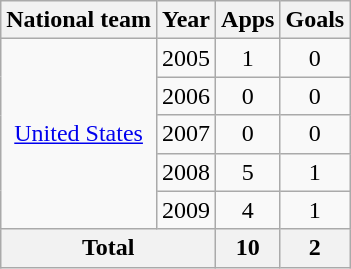<table class="wikitable" style="text-align:center">
<tr>
<th>National team</th>
<th>Year</th>
<th>Apps</th>
<th>Goals</th>
</tr>
<tr>
<td rowspan="5"><a href='#'>United States</a></td>
<td>2005</td>
<td>1</td>
<td>0</td>
</tr>
<tr>
<td>2006</td>
<td>0</td>
<td>0</td>
</tr>
<tr>
<td>2007</td>
<td>0</td>
<td>0</td>
</tr>
<tr>
<td>2008</td>
<td>5</td>
<td>1</td>
</tr>
<tr>
<td>2009</td>
<td>4</td>
<td>1</td>
</tr>
<tr>
<th colspan="2">Total</th>
<th>10</th>
<th>2</th>
</tr>
</table>
